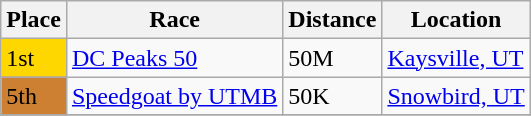<table class="wikitable">
<tr>
<th>Place</th>
<th>Race</th>
<th>Distance</th>
<th>Location</th>
</tr>
<tr>
<td style="background-color:gold;">1st</td>
<td><a href='#'>DC Peaks 50</a></td>
<td>50M</td>
<td> <a href='#'>Kaysville, UT</a></td>
</tr>
<tr>
<td style="background-color:#CD7F32;">5th</td>
<td><a href='#'> Speedgoat by UTMB</a></td>
<td>50K</td>
<td> <a href='#'>Snowbird, UT</a></td>
</tr>
<tr>
</tr>
</table>
